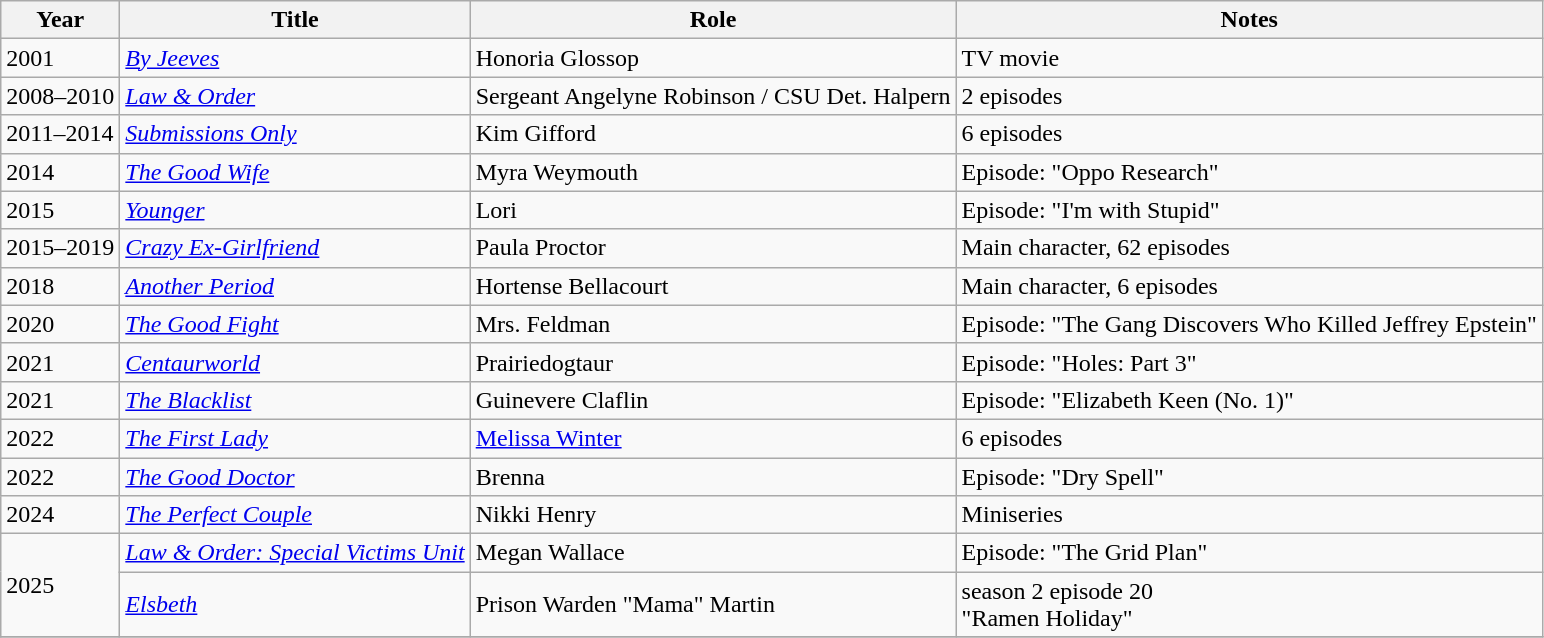<table class="wikitable sortable">
<tr>
<th>Year</th>
<th>Title</th>
<th>Role</th>
<th class="unsortable">Notes</th>
</tr>
<tr>
<td>2001</td>
<td><em><a href='#'>By Jeeves</a></em></td>
<td>Honoria Glossop</td>
<td>TV movie</td>
</tr>
<tr>
<td>2008–2010</td>
<td><em><a href='#'>Law & Order</a></em></td>
<td>Sergeant Angelyne Robinson / CSU Det. Halpern</td>
<td>2 episodes</td>
</tr>
<tr>
<td>2011–2014</td>
<td><em><a href='#'>Submissions Only</a></em></td>
<td>Kim Gifford</td>
<td>6 episodes</td>
</tr>
<tr>
<td>2014</td>
<td><em><a href='#'>The Good Wife</a></em></td>
<td>Myra Weymouth</td>
<td>Episode: "Oppo Research"</td>
</tr>
<tr>
<td>2015</td>
<td><em><a href='#'>Younger</a></em></td>
<td>Lori</td>
<td>Episode: "I'm with Stupid"</td>
</tr>
<tr>
<td>2015–2019</td>
<td><em><a href='#'>Crazy Ex-Girlfriend</a></em></td>
<td>Paula Proctor</td>
<td>Main character, 62 episodes</td>
</tr>
<tr>
<td>2018</td>
<td><em><a href='#'>Another Period</a></em></td>
<td>Hortense Bellacourt</td>
<td>Main character, 6 episodes</td>
</tr>
<tr>
<td>2020</td>
<td><em><a href='#'>The Good Fight</a></em></td>
<td>Mrs. Feldman</td>
<td>Episode: "The Gang Discovers Who Killed Jeffrey Epstein"</td>
</tr>
<tr>
<td>2021</td>
<td><em><a href='#'>Centaurworld</a></em></td>
<td>Prairiedogtaur</td>
<td>Episode: "Holes: Part 3"</td>
</tr>
<tr>
<td>2021</td>
<td><em><a href='#'>The Blacklist</a></em></td>
<td>Guinevere Claflin</td>
<td>Episode: "Elizabeth Keen (No. 1)"</td>
</tr>
<tr>
<td>2022</td>
<td><em><a href='#'>The First Lady</a></em></td>
<td><a href='#'>Melissa Winter</a></td>
<td>6 episodes</td>
</tr>
<tr>
<td>2022</td>
<td><a href='#'><em>The Good Doctor</em></a></td>
<td>Brenna</td>
<td>Episode: "Dry Spell"</td>
</tr>
<tr>
<td>2024</td>
<td><em><a href='#'>The Perfect Couple</a></em></td>
<td>Nikki Henry</td>
<td>Miniseries</td>
</tr>
<tr>
<td rowspan="2" scope=row>2025</td>
<td><em><a href='#'>Law & Order: Special Victims Unit</a></em></td>
<td>Megan Wallace</td>
<td>Episode: "The Grid Plan"</td>
</tr>
<tr>
<td><em><a href='#'>Elsbeth</a></em></td>
<td>Prison Warden "Mama" Martin</td>
<td>season 2 episode 20<br>"Ramen Holiday"</td>
</tr>
<tr>
</tr>
</table>
